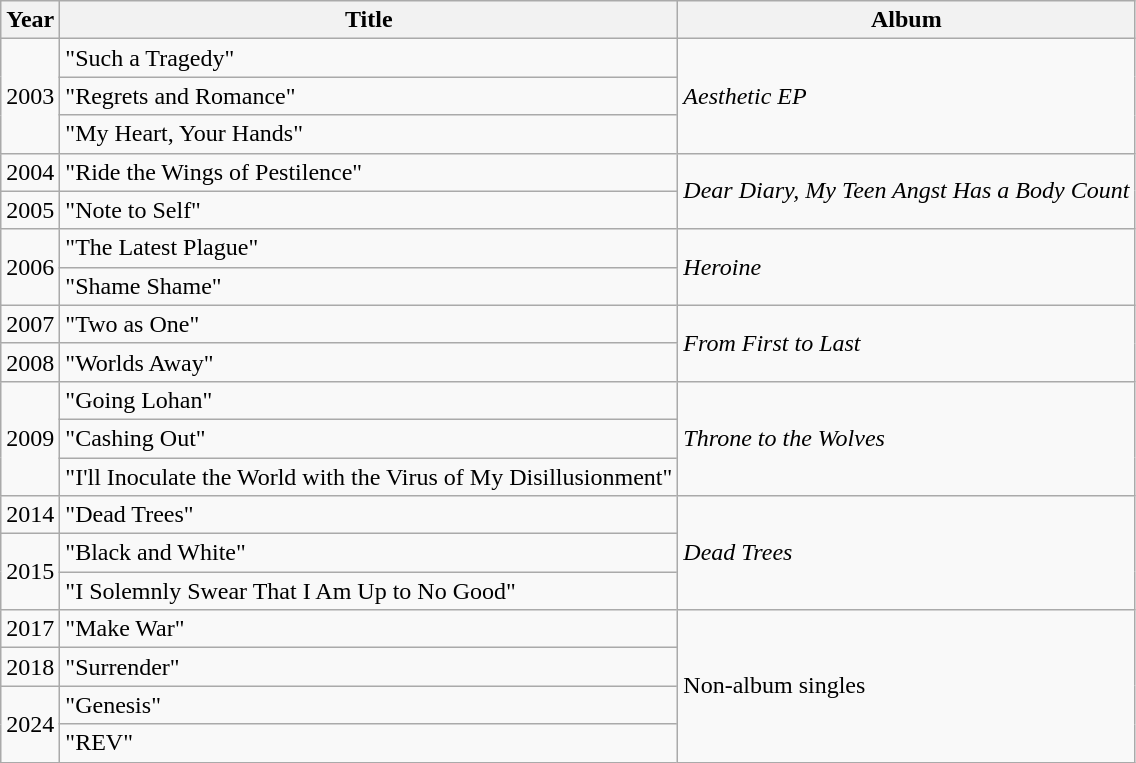<table class="wikitable">
<tr>
<th>Year</th>
<th>Title</th>
<th>Album</th>
</tr>
<tr>
<td rowspan="3">2003</td>
<td>"Such a Tragedy"</td>
<td rowspan="3"><em>Aesthetic EP</em></td>
</tr>
<tr>
<td>"Regrets and Romance"</td>
</tr>
<tr>
<td>"My Heart, Your Hands"</td>
</tr>
<tr>
<td>2004</td>
<td>"Ride the Wings of Pestilence"</td>
<td rowspan="2"><em>Dear Diary, My Teen Angst Has a Body Count</em></td>
</tr>
<tr>
<td>2005</td>
<td>"Note to Self"</td>
</tr>
<tr>
<td rowspan="2">2006</td>
<td>"The Latest Plague"</td>
<td rowspan="2"><em>Heroine</em></td>
</tr>
<tr>
<td>"Shame Shame"</td>
</tr>
<tr>
<td>2007</td>
<td>"Two as One"</td>
<td rowspan="2"><em>From First to Last</em></td>
</tr>
<tr>
<td>2008</td>
<td>"Worlds Away"</td>
</tr>
<tr>
<td rowspan="3">2009</td>
<td>"Going Lohan"</td>
<td rowspan="3"><em>Throne to the Wolves</em></td>
</tr>
<tr>
<td>"Cashing Out"</td>
</tr>
<tr>
<td>"I'll Inoculate the World with the Virus of My Disillusionment"</td>
</tr>
<tr>
<td>2014</td>
<td>"Dead Trees"</td>
<td rowspan="3"><em>Dead Trees</em></td>
</tr>
<tr>
<td rowspan="2">2015</td>
<td>"Black and White"</td>
</tr>
<tr>
<td>"I Solemnly Swear That I Am Up to No Good"</td>
</tr>
<tr>
<td>2017</td>
<td>"Make War"</td>
<td rowspan="4">Non-album singles</td>
</tr>
<tr>
<td>2018</td>
<td>"Surrender"</td>
</tr>
<tr>
<td rowspan="2">2024</td>
<td>"Genesis"</td>
</tr>
<tr>
<td>"REV"</td>
</tr>
</table>
